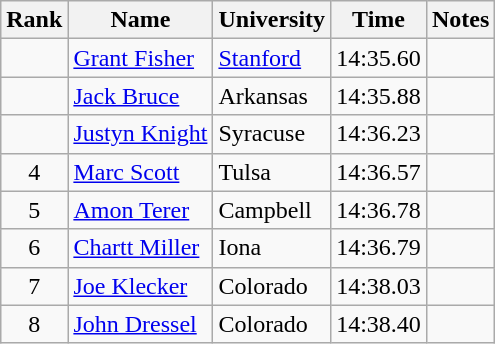<table class="wikitable sortable" style="text-align:center">
<tr>
<th>Rank</th>
<th>Name</th>
<th>University</th>
<th>Time</th>
<th>Notes</th>
</tr>
<tr>
<td></td>
<td align=left><a href='#'>Grant Fisher</a></td>
<td align="left"><a href='#'>Stanford</a></td>
<td>14:35.60</td>
<td></td>
</tr>
<tr>
<td></td>
<td align=left><a href='#'>Jack Bruce</a></td>
<td align="left">Arkansas</td>
<td>14:35.88</td>
<td></td>
</tr>
<tr>
<td></td>
<td align=left><a href='#'>Justyn Knight</a></td>
<td align="left">Syracuse</td>
<td>14:36.23</td>
<td></td>
</tr>
<tr>
<td>4</td>
<td align=left><a href='#'>Marc Scott</a></td>
<td align="left">Tulsa</td>
<td>14:36.57</td>
<td></td>
</tr>
<tr>
<td>5</td>
<td align=left><a href='#'>Amon Terer</a></td>
<td align="left">Campbell</td>
<td>14:36.78</td>
<td></td>
</tr>
<tr>
<td>6</td>
<td align=left><a href='#'>Chartt Miller</a></td>
<td align="left">Iona</td>
<td>14:36.79</td>
<td></td>
</tr>
<tr>
<td>7</td>
<td align=left><a href='#'>Joe Klecker</a></td>
<td align="left">Colorado</td>
<td>14:38.03</td>
<td></td>
</tr>
<tr>
<td>8</td>
<td align=left><a href='#'>John Dressel</a></td>
<td align="left">Colorado</td>
<td>14:38.40</td>
<td></td>
</tr>
</table>
